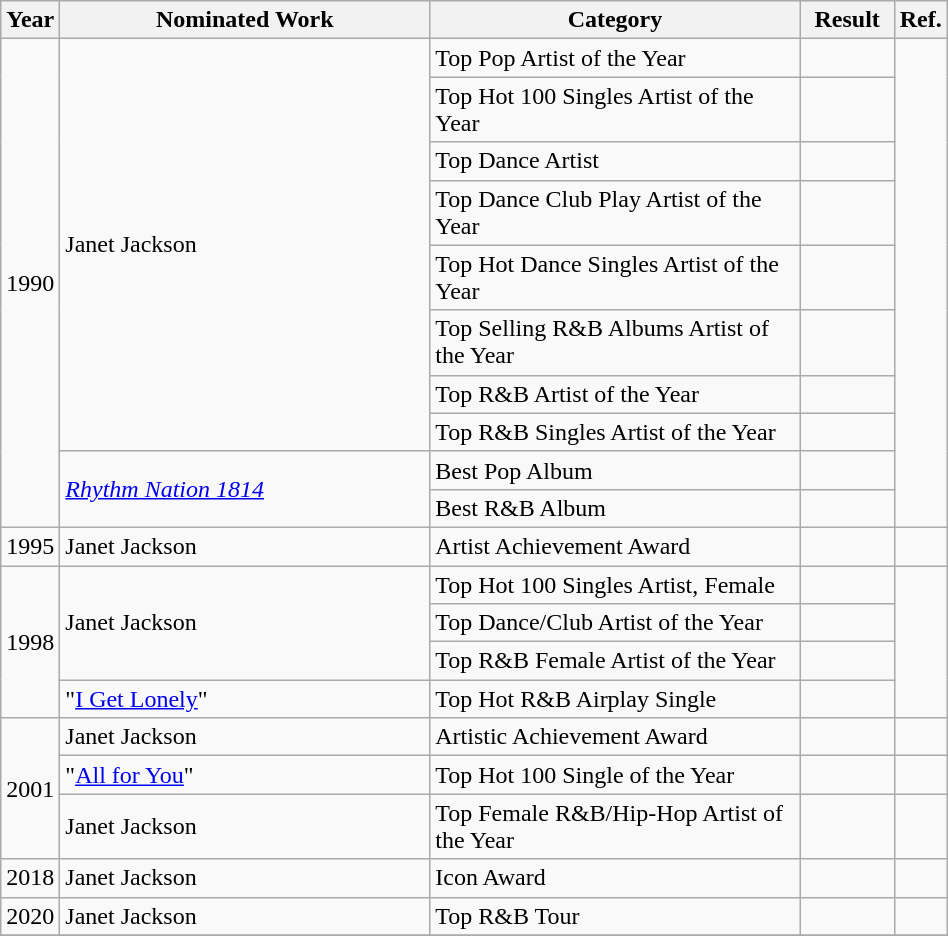<table class="wikitable" width="50%">
<tr>
<th width="5%">Year</th>
<th width="40%">Nominated Work</th>
<th width="40%">Category</th>
<th width="10%">Result</th>
<th width="5%">Ref.</th>
</tr>
<tr>
<td rowspan="10">1990</td>
<td rowspan="8">Janet Jackson</td>
<td>Top Pop Artist of the Year</td>
<td></td>
<td rowspan="10"></td>
</tr>
<tr>
<td>Top Hot 100 Singles Artist of the Year</td>
<td></td>
</tr>
<tr>
<td>Top Dance Artist</td>
<td></td>
</tr>
<tr>
<td>Top Dance Club Play Artist of the Year</td>
<td></td>
</tr>
<tr>
<td>Top Hot Dance Singles Artist of the Year</td>
<td></td>
</tr>
<tr>
<td>Top Selling R&B Albums Artist of the Year</td>
<td></td>
</tr>
<tr>
<td>Top R&B Artist of the Year</td>
<td></td>
</tr>
<tr>
<td>Top R&B Singles Artist of the Year</td>
<td></td>
</tr>
<tr>
<td rowspan="2"><em><a href='#'>Rhythm Nation 1814</a></em></td>
<td>Best Pop Album</td>
<td></td>
</tr>
<tr>
<td>Best R&B Album</td>
<td></td>
</tr>
<tr>
<td>1995</td>
<td>Janet Jackson</td>
<td>Artist Achievement Award</td>
<td></td>
<td></td>
</tr>
<tr>
<td rowspan="4">1998</td>
<td rowspan="3">Janet Jackson</td>
<td>Top Hot 100 Singles Artist, Female</td>
<td></td>
<td rowspan="4"></td>
</tr>
<tr>
<td>Top Dance/Club Artist of the Year</td>
<td></td>
</tr>
<tr>
<td>Top R&B Female Artist of the Year</td>
<td></td>
</tr>
<tr>
<td>"<a href='#'>I Get Lonely</a>"</td>
<td>Top Hot R&B Airplay Single</td>
<td></td>
</tr>
<tr>
<td rowspan="3">2001</td>
<td>Janet Jackson</td>
<td>Artistic Achievement Award</td>
<td></td>
<td></td>
</tr>
<tr>
<td>"<a href='#'>All for You</a>"</td>
<td>Top Hot 100 Single of the Year</td>
<td></td>
<td></td>
</tr>
<tr>
<td>Janet Jackson</td>
<td>Top Female R&B/Hip-Hop Artist of the Year</td>
<td></td>
<td></td>
</tr>
<tr>
<td>2018</td>
<td>Janet Jackson</td>
<td>Icon Award</td>
<td></td>
<td></td>
</tr>
<tr>
<td>2020</td>
<td>Janet Jackson</td>
<td>Top R&B Tour</td>
<td></td>
<td></td>
</tr>
<tr>
</tr>
</table>
